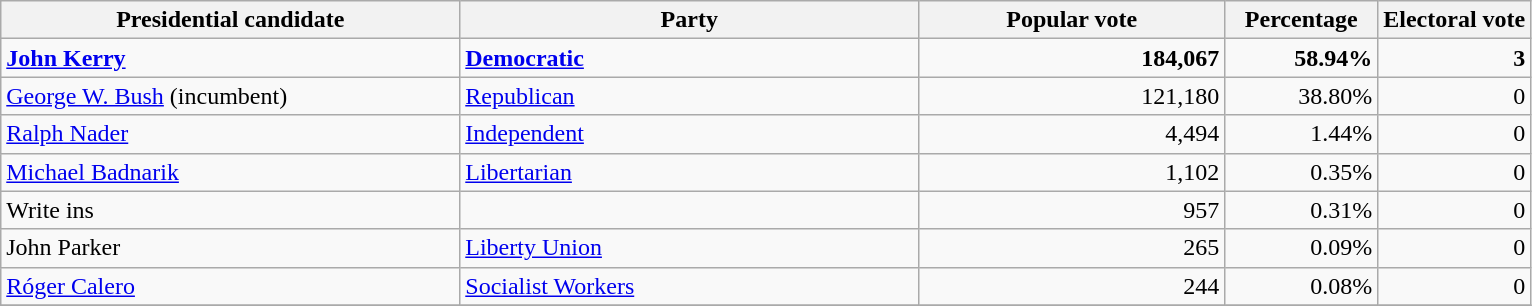<table class="wikitable">
<tr>
<th width="30%">Presidential candidate</th>
<th width="30%">Party</th>
<th width="20%">Popular vote</th>
<th width="10%">Percentage</th>
<th width="10%">Electoral vote</th>
</tr>
<tr>
<td><strong><a href='#'>John Kerry</a></strong></td>
<td><strong><a href='#'>Democratic</a></strong></td>
<td align="right"><strong>184,067</strong></td>
<td align="right"><strong>58.94%</strong></td>
<td align="right"><strong>3</strong></td>
</tr>
<tr>
<td><a href='#'>George W. Bush</a> (incumbent)</td>
<td><a href='#'>Republican</a></td>
<td align="right">121,180</td>
<td align="right">38.80%</td>
<td align="right">0</td>
</tr>
<tr>
<td><a href='#'>Ralph Nader</a></td>
<td><a href='#'>Independent</a></td>
<td align="right">4,494</td>
<td align="right">1.44%</td>
<td align="right">0</td>
</tr>
<tr>
<td><a href='#'>Michael Badnarik</a></td>
<td><a href='#'>Libertarian</a></td>
<td align="right">1,102</td>
<td align="right">0.35%</td>
<td align="right">0</td>
</tr>
<tr>
<td>Write ins</td>
<td></td>
<td align="right">957</td>
<td align="right">0.31%</td>
<td align="right">0</td>
</tr>
<tr>
<td>John Parker</td>
<td><a href='#'>Liberty Union</a></td>
<td align="right">265</td>
<td align="right">0.09%</td>
<td align="right">0</td>
</tr>
<tr>
<td><a href='#'>Róger Calero</a></td>
<td><a href='#'>Socialist Workers</a></td>
<td align="right">244</td>
<td align="right">0.08%</td>
<td align="right">0</td>
</tr>
<tr>
</tr>
</table>
